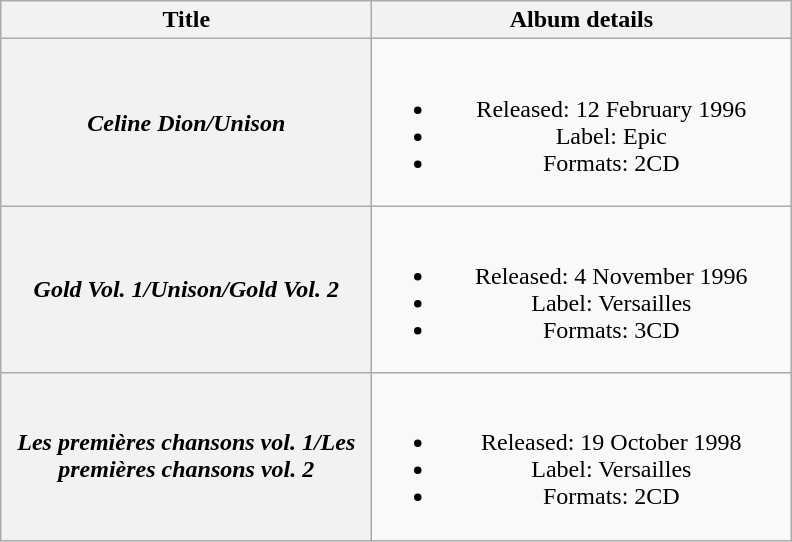<table class="wikitable plainrowheaders" style="text-align:center;">
<tr>
<th style="width:15em;">Title</th>
<th style="width:17em;">Album details</th>
</tr>
<tr>
<th scope="row"><em>Celine Dion/Unison</em></th>
<td><br><ul><li>Released: 12 February 1996</li><li>Label: Epic</li><li>Formats: 2CD</li></ul></td>
</tr>
<tr>
<th scope="row"><em>Gold Vol. 1/Unison/Gold Vol. 2</em></th>
<td><br><ul><li>Released: 4 November 1996</li><li>Label: Versailles</li><li>Formats: 3CD</li></ul></td>
</tr>
<tr>
<th scope="row"><em>Les premières chansons vol. 1/Les premières chansons vol. 2</em></th>
<td><br><ul><li>Released: 19 October 1998</li><li>Label: Versailles</li><li>Formats: 2CD</li></ul></td>
</tr>
</table>
